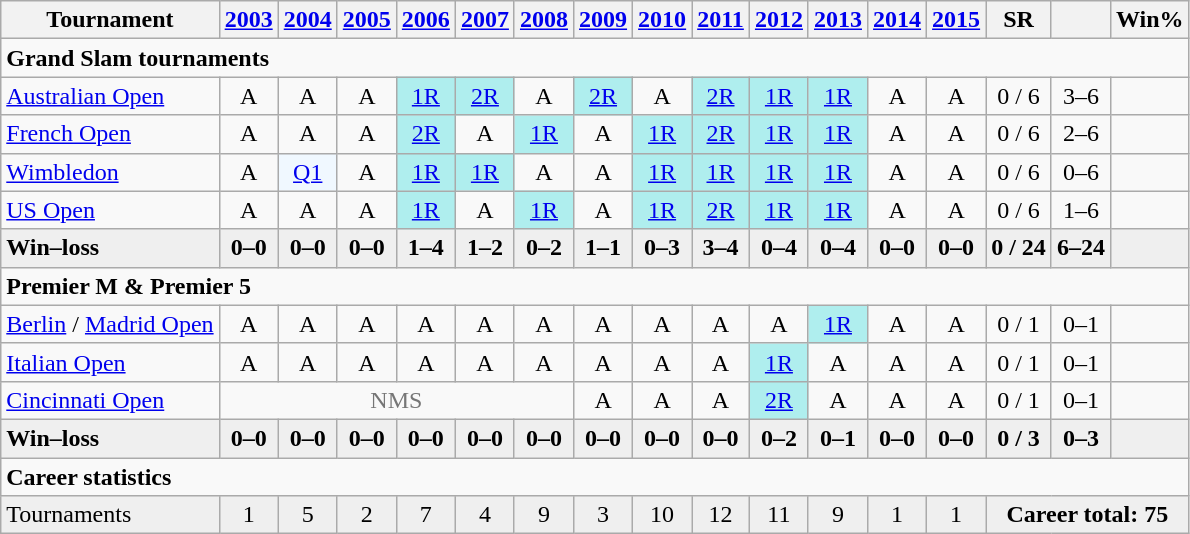<table class="wikitable nowrap" style=text-align:center;>
<tr>
<th>Tournament</th>
<th><a href='#'>2003</a></th>
<th><a href='#'>2004</a></th>
<th><a href='#'>2005</a></th>
<th><a href='#'>2006</a></th>
<th><a href='#'>2007</a></th>
<th><a href='#'>2008</a></th>
<th><a href='#'>2009</a></th>
<th><a href='#'>2010</a></th>
<th><a href='#'>2011</a></th>
<th><a href='#'>2012</a></th>
<th><a href='#'>2013</a></th>
<th><a href='#'>2014</a></th>
<th><a href='#'>2015</a></th>
<th>SR</th>
<th></th>
<th>Win%</th>
</tr>
<tr>
<td align=left colspan="17"><strong>Grand Slam tournaments</strong></td>
</tr>
<tr>
<td align="left"><a href='#'>Australian Open</a></td>
<td>A</td>
<td>A</td>
<td>A</td>
<td bgcolor="afeeee"><a href='#'>1R</a></td>
<td bgcolor="afeeee"><a href='#'>2R</a></td>
<td>A</td>
<td bgcolor="afeeee"><a href='#'>2R</a></td>
<td>A</td>
<td bgcolor="afeeee"><a href='#'>2R</a></td>
<td bgcolor="afeeee"><a href='#'>1R</a></td>
<td bgcolor="afeeee"><a href='#'>1R</a></td>
<td>A</td>
<td>A</td>
<td>0 / 6</td>
<td>3–6</td>
<td></td>
</tr>
<tr>
<td align="left"><a href='#'>French Open</a></td>
<td>A</td>
<td>A</td>
<td>A</td>
<td bgcolor="afeeee"><a href='#'>2R</a></td>
<td>A</td>
<td bgcolor="afeeee"><a href='#'>1R</a></td>
<td>A</td>
<td bgcolor="afeeee"><a href='#'>1R</a></td>
<td bgcolor="afeeee"><a href='#'>2R</a></td>
<td bgcolor="afeeee"><a href='#'>1R</a></td>
<td bgcolor="afeeee"><a href='#'>1R</a></td>
<td>A</td>
<td>A</td>
<td>0 / 6</td>
<td>2–6</td>
<td></td>
</tr>
<tr>
<td align="left"><a href='#'>Wimbledon</a></td>
<td>A</td>
<td bgcolor=f0f8ff><a href='#'>Q1</a></td>
<td>A</td>
<td bgcolor="afeeee"><a href='#'>1R</a></td>
<td bgcolor="afeeee"><a href='#'>1R</a></td>
<td>A</td>
<td>A</td>
<td bgcolor="afeeee"><a href='#'>1R</a></td>
<td bgcolor="afeeee"><a href='#'>1R</a></td>
<td bgcolor="afeeee"><a href='#'>1R</a></td>
<td bgcolor="afeeee"><a href='#'>1R</a></td>
<td>A</td>
<td>A</td>
<td>0 / 6</td>
<td>0–6</td>
<td></td>
</tr>
<tr>
<td align="left"><a href='#'>US Open</a></td>
<td>A</td>
<td>A</td>
<td>A</td>
<td bgcolor="afeeee"><a href='#'>1R</a></td>
<td>A</td>
<td bgcolor="afeeee"><a href='#'>1R</a></td>
<td>A</td>
<td bgcolor="afeeee"><a href='#'>1R</a></td>
<td bgcolor="afeeee"><a href='#'>2R</a></td>
<td bgcolor="afeeee"><a href='#'>1R</a></td>
<td bgcolor="afeeee"><a href='#'>1R</a></td>
<td>A</td>
<td>A</td>
<td>0 / 6</td>
<td>1–6</td>
<td></td>
</tr>
<tr style="background:#efefef;font-weight:bold">
<td style="text-align:left">Win–loss</td>
<td>0–0</td>
<td>0–0</td>
<td>0–0</td>
<td>1–4</td>
<td>1–2</td>
<td>0–2</td>
<td>1–1</td>
<td>0–3</td>
<td>3–4</td>
<td>0–4</td>
<td>0–4</td>
<td>0–0</td>
<td>0–0</td>
<td>0 / 24</td>
<td>6–24</td>
<td></td>
</tr>
<tr>
<td align=left colspan="17"><strong>Premier M & Premier 5</strong></td>
</tr>
<tr>
<td align=left><a href='#'>Berlin</a> / <a href='#'>Madrid Open</a></td>
<td>A</td>
<td>A</td>
<td>A</td>
<td>A</td>
<td>A</td>
<td>A</td>
<td>A</td>
<td>A</td>
<td>A</td>
<td>A</td>
<td bgcolor=afeeee><a href='#'>1R</a></td>
<td>A</td>
<td>A</td>
<td>0 / 1</td>
<td>0–1</td>
<td></td>
</tr>
<tr>
<td align=left><a href='#'>Italian Open</a></td>
<td>A</td>
<td>A</td>
<td>A</td>
<td>A</td>
<td>A</td>
<td>A</td>
<td>A</td>
<td>A</td>
<td>A</td>
<td bgcolor=afeeee><a href='#'>1R</a></td>
<td>A</td>
<td>A</td>
<td>A</td>
<td>0 / 1</td>
<td>0–1</td>
<td></td>
</tr>
<tr>
<td align=left><a href='#'>Cincinnati Open</a></td>
<td colspan="6" style=color:#767676>NMS</td>
<td>A</td>
<td>A</td>
<td>A</td>
<td bgcolor=afeeee><a href='#'>2R</a></td>
<td>A</td>
<td>A</td>
<td>A</td>
<td>0 / 1</td>
<td>0–1</td>
<td></td>
</tr>
<tr style=background:#efefef;font-weight:bold>
<td align=left>Win–loss</td>
<td>0–0</td>
<td>0–0</td>
<td>0–0</td>
<td>0–0</td>
<td>0–0</td>
<td>0–0</td>
<td>0–0</td>
<td>0–0</td>
<td>0–0</td>
<td>0–2</td>
<td>0–1</td>
<td>0–0</td>
<td>0–0</td>
<td>0 / 3</td>
<td>0–3</td>
<td></td>
</tr>
<tr>
<td align=left colspan="17"><strong>Career statistics</strong></td>
</tr>
<tr bgcolor=efefef>
<td align=left>Tournaments</td>
<td>1</td>
<td>5</td>
<td>2</td>
<td>7</td>
<td>4</td>
<td>9</td>
<td>3</td>
<td>10</td>
<td>12</td>
<td>11</td>
<td>9</td>
<td>1</td>
<td>1</td>
<td colspan="3"><strong>Career total: 75</strong></td>
</tr>
</table>
